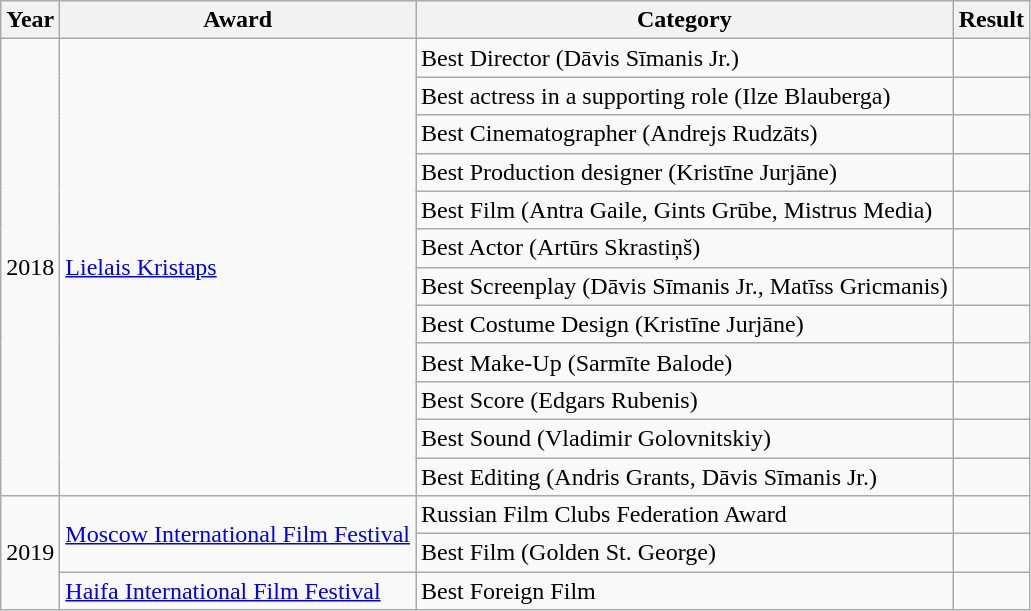<table class="wikitable">
<tr>
<th>Year</th>
<th>Award</th>
<th>Category</th>
<th>Result</th>
</tr>
<tr>
<td rowspan="12">2018</td>
<td rowspan="12"><a href='#'>Lielais Kristaps</a></td>
<td>Best Director (Dāvis Sīmanis Jr.)</td>
<td></td>
</tr>
<tr>
<td>Best actress in a supporting role (Ilze Blauberga)</td>
<td></td>
</tr>
<tr>
<td>Best Cinematographer (Andrejs Rudzāts)</td>
<td></td>
</tr>
<tr>
<td>Best Production designer (Kristīne Jurjāne)</td>
<td></td>
</tr>
<tr>
<td>Best Film (Antra Gaile, Gints Grūbe, Mistrus Media)</td>
<td></td>
</tr>
<tr>
<td>Best Actor (Artūrs Skrastiņš)</td>
<td></td>
</tr>
<tr>
<td>Best Screenplay (Dāvis Sīmanis Jr., Matīss Gricmanis)</td>
<td></td>
</tr>
<tr>
<td>Best Costume Design (Kristīne Jurjāne)</td>
<td></td>
</tr>
<tr>
<td>Best Make-Up (Sarmīte Balode)</td>
<td></td>
</tr>
<tr>
<td>Best Score (Edgars Rubenis)</td>
<td></td>
</tr>
<tr>
<td>Best Sound (Vladimir Golovnitskiy)</td>
<td></td>
</tr>
<tr>
<td>Best Editing (Andris Grants, Dāvis Sīmanis Jr.)</td>
<td></td>
</tr>
<tr>
<td rowspan="3">2019</td>
<td rowspan="2"><a href='#'>Moscow International Film Festival</a></td>
<td>Russian Film Clubs Federation Award</td>
<td></td>
</tr>
<tr>
<td>Best Film (Golden St. George)</td>
<td></td>
</tr>
<tr>
<td><a href='#'>Haifa International Film Festival</a></td>
<td>Best Foreign Film</td>
<td></td>
</tr>
</table>
